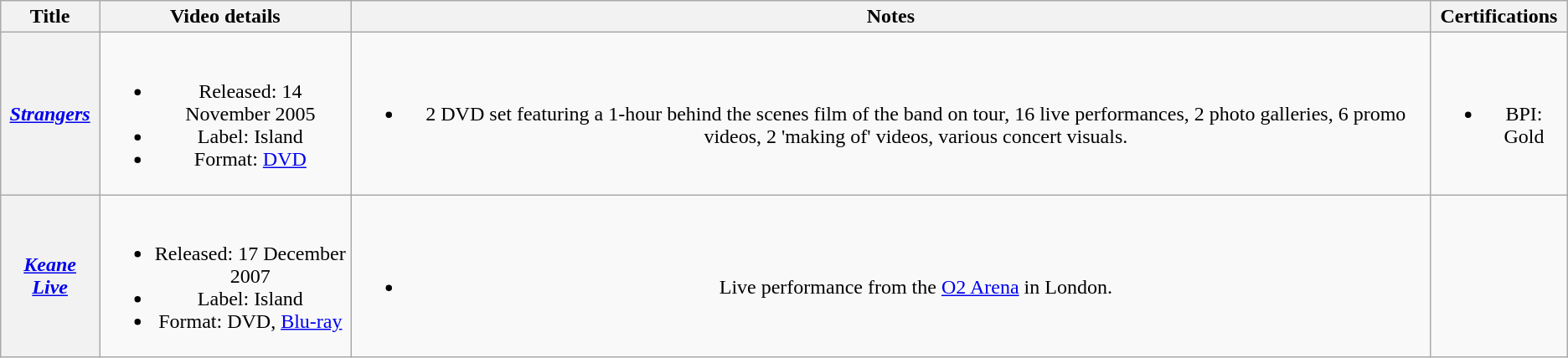<table class="wikitable plainrowheaders" style="text-align:center;">
<tr>
<th scope="col">Title</th>
<th scope="col">Video details</th>
<th scope="col">Notes</th>
<th scope="col">Certifications</th>
</tr>
<tr>
<th scope="row"><em><a href='#'>Strangers</a></em></th>
<td><br><ul><li>Released: 14 November 2005</li><li>Label: Island</li><li>Format: <a href='#'>DVD</a></li></ul></td>
<td><br><ul><li>2 DVD set featuring a 1-hour behind the scenes film of the band on tour, 16 live performances, 2 photo galleries, 6 promo videos, 2 'making of' videos, various concert visuals.</li></ul></td>
<td><br><ul><li>BPI: Gold</li></ul></td>
</tr>
<tr>
<th scope="row"><em><a href='#'>Keane Live</a></em></th>
<td><br><ul><li>Released: 17 December 2007</li><li>Label: Island</li><li>Format: DVD, <a href='#'>Blu-ray</a></li></ul></td>
<td><br><ul><li>Live performance from the <a href='#'>O2 Arena</a> in London.</li></ul></td>
<td></td>
</tr>
</table>
